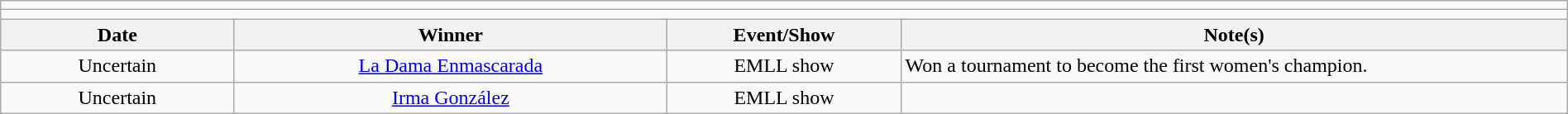<table class="wikitable" style="text-align:center; width:100%;">
<tr>
<td colspan=5></td>
</tr>
<tr>
<td colspan=5><strong></strong></td>
</tr>
<tr>
<th width=14%>Date</th>
<th width=26%>Winner</th>
<th width=14%>Event/Show</th>
<th width=40%>Note(s)</th>
</tr>
<tr>
<td>Uncertain</td>
<td><a href='#'>La Dama Enmascarada</a></td>
<td>EMLL show</td>
<td align=left>Won a tournament to become the first women's champion.</td>
</tr>
<tr>
<td>Uncertain</td>
<td><a href='#'>Irma González</a></td>
<td>EMLL show</td>
<td align=left></td>
</tr>
</table>
